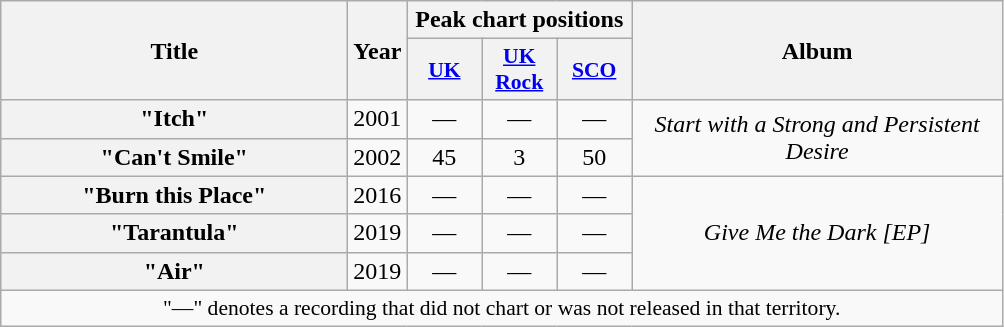<table class="wikitable plainrowheaders" style="text-align:center">
<tr>
<th scope="col" rowspan="2" style="width:14em;">Title</th>
<th scope="col" rowspan="2">Year</th>
<th scope="col" colspan="3">Peak chart positions</th>
<th scope="col" rowspan="2" style="width:15em;">Album</th>
</tr>
<tr>
<th scope="col" style="width:3em;font-size:90%;"><a href='#'>UK</a> <br></th>
<th scope="col" style="width:3em;font-size:90%;"><a href='#'>UK<br>Rock</a> <br></th>
<th scope="col" style="width:3em;font-size:90%;"><a href='#'>SCO</a> <br></th>
</tr>
<tr>
<th scope="row">"Itch"</th>
<td rowspan="1">2001</td>
<td>—</td>
<td>—</td>
<td>—</td>
<td rowspan="2"><em>Start with a Strong and Persistent Desire</em></td>
</tr>
<tr>
<th scope="row">"Can't Smile"</th>
<td rowspan="1">2002</td>
<td>45</td>
<td>3</td>
<td>50</td>
</tr>
<tr>
<th scope="row">"Burn this Place"</th>
<td rowspan="1">2016</td>
<td>—</td>
<td>—</td>
<td>—</td>
<td rowspan="3"><em>Give Me the Dark [EP]</em></td>
</tr>
<tr>
<th scope="row">"Tarantula"</th>
<td rowspan="1">2019</td>
<td>—</td>
<td>—</td>
<td>—</td>
</tr>
<tr>
<th scope="row">"Air"</th>
<td rowspan="1">2019</td>
<td>—</td>
<td>—</td>
<td>—</td>
</tr>
<tr>
<td colspan="13" style="font-size:90%">"—" denotes a recording that did not chart or was not released in that territory.</td>
</tr>
</table>
